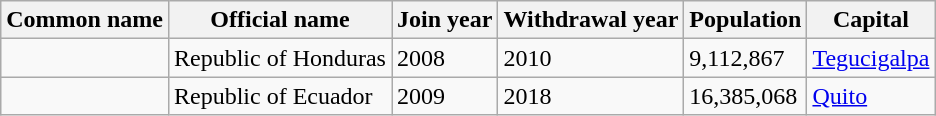<table class="wikitable">
<tr>
<th>Common name</th>
<th>Official name</th>
<th>Join year</th>
<th>Withdrawal year</th>
<th>Population</th>
<th>Capital</th>
</tr>
<tr>
<td></td>
<td>Republic of Honduras</td>
<td>2008</td>
<td>2010</td>
<td>9,112,867</td>
<td><a href='#'>Tegucigalpa</a></td>
</tr>
<tr>
<td></td>
<td>Republic of Ecuador</td>
<td>2009</td>
<td>2018</td>
<td>16,385,068</td>
<td><a href='#'>Quito</a></td>
</tr>
</table>
